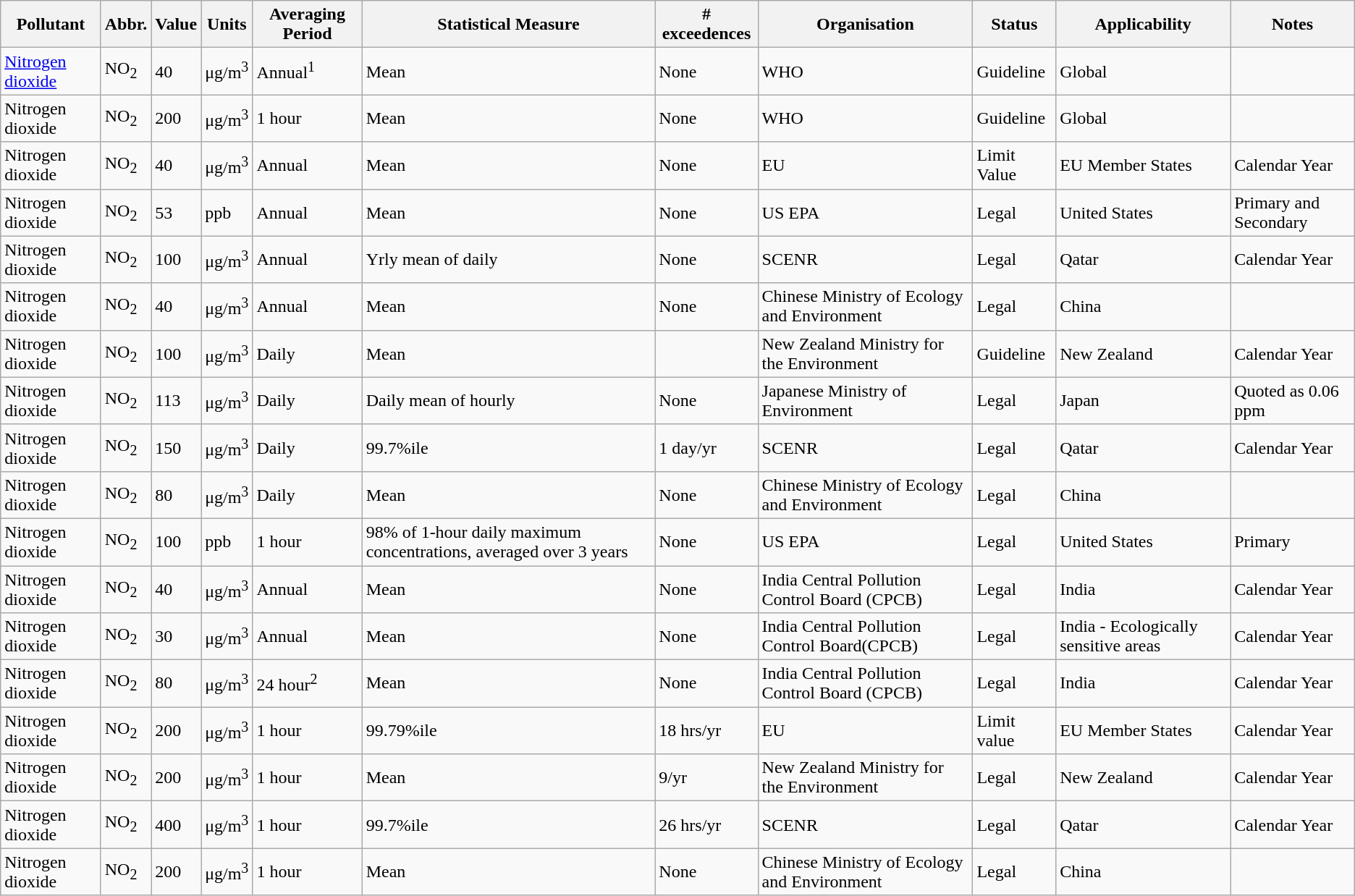<table class="wikitable sortable">
<tr>
<th>Pollutant</th>
<th>Abbr.</th>
<th>Value</th>
<th>Units</th>
<th>Averaging Period</th>
<th>Statistical Measure</th>
<th># exceedences</th>
<th>Organisation</th>
<th>Status</th>
<th>Applicability</th>
<th>Notes</th>
</tr>
<tr>
<td><a href='#'>Nitrogen dioxide</a></td>
<td>NO<sub>2</sub></td>
<td>40</td>
<td>μg/m<sup>3</sup></td>
<td>Annual<sup>1</sup></td>
<td>Mean</td>
<td>None</td>
<td>WHO </td>
<td>Guideline</td>
<td>Global</td>
<td></td>
</tr>
<tr>
<td>Nitrogen dioxide</td>
<td>NO<sub>2</sub></td>
<td>200</td>
<td>μg/m<sup>3</sup></td>
<td>1 hour</td>
<td>Mean</td>
<td>None</td>
<td>WHO </td>
<td>Guideline</td>
<td>Global</td>
<td></td>
</tr>
<tr>
<td>Nitrogen dioxide</td>
<td>NO<sub>2</sub></td>
<td>40</td>
<td>μg/m<sup>3</sup></td>
<td>Annual</td>
<td>Mean</td>
<td>None</td>
<td>EU </td>
<td>Limit Value</td>
<td>EU Member States</td>
<td>Calendar Year</td>
</tr>
<tr>
<td>Nitrogen dioxide</td>
<td>NO<sub>2</sub></td>
<td>53</td>
<td>ppb</td>
<td>Annual</td>
<td>Mean</td>
<td>None</td>
<td>US EPA</td>
<td>Legal</td>
<td>United States</td>
<td>Primary and Secondary</td>
</tr>
<tr>
<td>Nitrogen dioxide</td>
<td>NO<sub>2</sub></td>
<td>100</td>
<td>μg/m<sup>3</sup></td>
<td>Annual</td>
<td>Yrly mean of daily</td>
<td>None</td>
<td>SCENR </td>
<td>Legal</td>
<td>Qatar</td>
<td>Calendar Year</td>
</tr>
<tr>
<td>Nitrogen dioxide</td>
<td>NO<sub>2</sub></td>
<td>40</td>
<td>μg/m<sup>3</sup></td>
<td>Annual</td>
<td>Mean</td>
<td>None</td>
<td>Chinese Ministry of Ecology and Environment</td>
<td>Legal</td>
<td>China</td>
<td></td>
</tr>
<tr>
<td>Nitrogen dioxide</td>
<td>NO<sub>2</sub></td>
<td>100</td>
<td>μg/m<sup>3</sup></td>
<td>Daily</td>
<td>Mean</td>
<td></td>
<td>New Zealand Ministry for the Environment</td>
<td>Guideline</td>
<td>New Zealand</td>
<td>Calendar Year</td>
</tr>
<tr>
<td>Nitrogen dioxide</td>
<td>NO<sub>2</sub></td>
<td>113</td>
<td>μg/m<sup>3</sup></td>
<td>Daily</td>
<td>Daily mean of hourly</td>
<td>None</td>
<td>Japanese Ministry of Environment </td>
<td>Legal</td>
<td>Japan</td>
<td>Quoted as 0.06 ppm</td>
</tr>
<tr>
<td>Nitrogen dioxide</td>
<td>NO<sub>2</sub></td>
<td>150</td>
<td>μg/m<sup>3</sup></td>
<td>Daily</td>
<td>99.7%ile</td>
<td>1 day/yr</td>
<td>SCENR </td>
<td>Legal</td>
<td>Qatar</td>
<td>Calendar Year</td>
</tr>
<tr>
<td>Nitrogen dioxide</td>
<td>NO<sub>2</sub></td>
<td>80</td>
<td>μg/m<sup>3</sup></td>
<td>Daily</td>
<td>Mean</td>
<td>None</td>
<td>Chinese Ministry of Ecology and Environment</td>
<td>Legal</td>
<td>China</td>
<td></td>
</tr>
<tr>
<td>Nitrogen dioxide</td>
<td>NO<sub>2</sub></td>
<td>100</td>
<td>ppb</td>
<td>1 hour</td>
<td>98% of 1-hour daily maximum concentrations, averaged over 3 years</td>
<td>None</td>
<td>US EPA</td>
<td>Legal</td>
<td>United States</td>
<td>Primary</td>
</tr>
<tr>
<td>Nitrogen dioxide</td>
<td>NO<sub>2</sub></td>
<td>40</td>
<td>μg/m<sup>3</sup></td>
<td>Annual</td>
<td>Mean</td>
<td>None</td>
<td>India Central Pollution Control Board (CPCB) </td>
<td>Legal</td>
<td>India</td>
<td>Calendar Year</td>
</tr>
<tr>
<td>Nitrogen dioxide</td>
<td>NO<sub>2</sub></td>
<td>30</td>
<td>μg/m<sup>3</sup></td>
<td>Annual</td>
<td>Mean</td>
<td>None</td>
<td>India Central Pollution Control Board(CPCB) </td>
<td>Legal</td>
<td>India - Ecologically sensitive areas</td>
<td>Calendar Year</td>
</tr>
<tr>
<td>Nitrogen dioxide</td>
<td>NO<sub>2</sub></td>
<td>80</td>
<td>μg/m<sup>3</sup></td>
<td>24 hour<sup>2</sup></td>
<td>Mean</td>
<td>None</td>
<td>India Central Pollution Control Board (CPCB) </td>
<td>Legal</td>
<td>India</td>
<td>Calendar Year</td>
</tr>
<tr>
<td>Nitrogen dioxide</td>
<td>NO<sub>2</sub></td>
<td>200</td>
<td>μg/m<sup>3</sup></td>
<td>1 hour</td>
<td>99.79%ile</td>
<td>18 hrs/yr</td>
<td>EU </td>
<td>Limit value</td>
<td>EU Member States</td>
<td>Calendar Year</td>
</tr>
<tr>
<td>Nitrogen dioxide</td>
<td>NO<sub>2</sub></td>
<td>200</td>
<td>μg/m<sup>3</sup></td>
<td>1 hour</td>
<td>Mean</td>
<td>9/yr</td>
<td>New Zealand Ministry for the Environment</td>
<td>Legal</td>
<td>New Zealand</td>
<td>Calendar Year</td>
</tr>
<tr>
<td>Nitrogen dioxide</td>
<td>NO<sub>2</sub></td>
<td>400</td>
<td>μg/m<sup>3</sup></td>
<td>1 hour</td>
<td>99.7%ile</td>
<td>26 hrs/yr</td>
<td>SCENR </td>
<td>Legal</td>
<td>Qatar</td>
<td>Calendar Year</td>
</tr>
<tr>
<td>Nitrogen dioxide</td>
<td>NO<sub>2</sub></td>
<td>200</td>
<td>μg/m<sup>3</sup></td>
<td>1 hour</td>
<td>Mean</td>
<td>None</td>
<td>Chinese Ministry of Ecology and Environment</td>
<td>Legal</td>
<td>China</td>
<td></td>
</tr>
</table>
